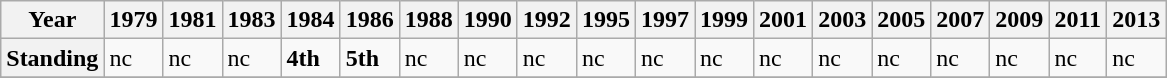<table class="wikitable">
<tr>
<th>Year</th>
<th>1979</th>
<th>1981</th>
<th>1983</th>
<th>1984</th>
<th>1986</th>
<th>1988</th>
<th>1990</th>
<th>1992</th>
<th>1995</th>
<th>1997</th>
<th>1999</th>
<th>2001</th>
<th>2003</th>
<th>2005</th>
<th>2007</th>
<th>2009</th>
<th>2011</th>
<th>2013</th>
</tr>
<tr>
<th>Standing</th>
<td>nc</td>
<td>nc</td>
<td>nc</td>
<td><strong>4th</strong></td>
<td><strong>5th</strong></td>
<td>nc</td>
<td>nc</td>
<td>nc</td>
<td>nc</td>
<td>nc</td>
<td>nc</td>
<td>nc</td>
<td>nc</td>
<td>nc</td>
<td>nc</td>
<td>nc</td>
<td>nc</td>
<td>nc</td>
</tr>
<tr>
</tr>
</table>
